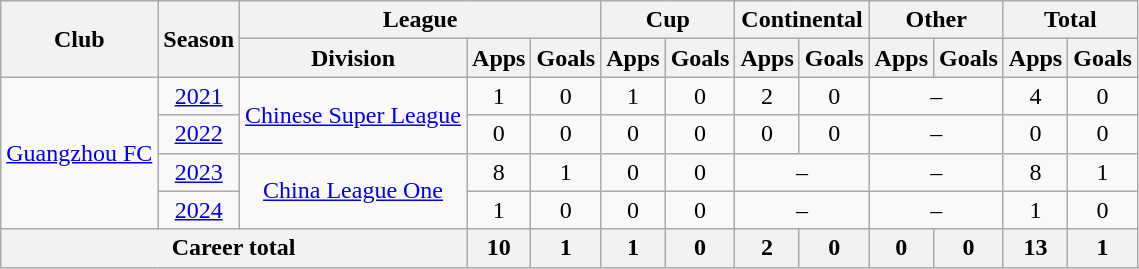<table class="wikitable" style="text-align: center">
<tr>
<th rowspan="2">Club</th>
<th rowspan="2">Season</th>
<th colspan="3">League</th>
<th colspan="2">Cup</th>
<th colspan="2">Continental</th>
<th colspan="2">Other</th>
<th colspan="2">Total</th>
</tr>
<tr>
<th>Division</th>
<th>Apps</th>
<th>Goals</th>
<th>Apps</th>
<th>Goals</th>
<th>Apps</th>
<th>Goals</th>
<th>Apps</th>
<th>Goals</th>
<th>Apps</th>
<th>Goals</th>
</tr>
<tr>
<td rowspan=4><a href='#'>Guangzhou FC</a></td>
<td><a href='#'>2021</a></td>
<td rowspan=2><a href='#'>Chinese Super League</a></td>
<td>1</td>
<td>0</td>
<td>1</td>
<td>0</td>
<td>2</td>
<td>0</td>
<td colspan="2">–</td>
<td>4</td>
<td>0</td>
</tr>
<tr>
<td><a href='#'>2022</a></td>
<td>0</td>
<td>0</td>
<td>0</td>
<td>0</td>
<td>0</td>
<td>0</td>
<td colspan="2">–</td>
<td>0</td>
<td>0</td>
</tr>
<tr>
<td><a href='#'>2023</a></td>
<td rowspan=2><a href='#'>China League One</a></td>
<td>8</td>
<td>1</td>
<td>0</td>
<td>0</td>
<td colspan="2">–</td>
<td colspan="2">–</td>
<td>8</td>
<td>1</td>
</tr>
<tr>
<td><a href='#'>2024</a></td>
<td>1</td>
<td>0</td>
<td>0</td>
<td>0</td>
<td colspan="2">–</td>
<td colspan="2">–</td>
<td>1</td>
<td>0</td>
</tr>
<tr>
<th colspan=3>Career total</th>
<th>10</th>
<th>1</th>
<th>1</th>
<th>0</th>
<th>2</th>
<th>0</th>
<th>0</th>
<th>0</th>
<th>13</th>
<th>1</th>
</tr>
</table>
